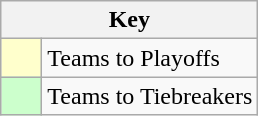<table class="wikitable" style="text-align: center;">
<tr>
<th colspan=2>Key</th>
</tr>
<tr>
<td style="background:#ffffcc; width:20px;"></td>
<td align=left>Teams to Playoffs</td>
</tr>
<tr>
<td style="background:#ccffcc; width:20px;"></td>
<td align=left>Teams to Tiebreakers</td>
</tr>
</table>
